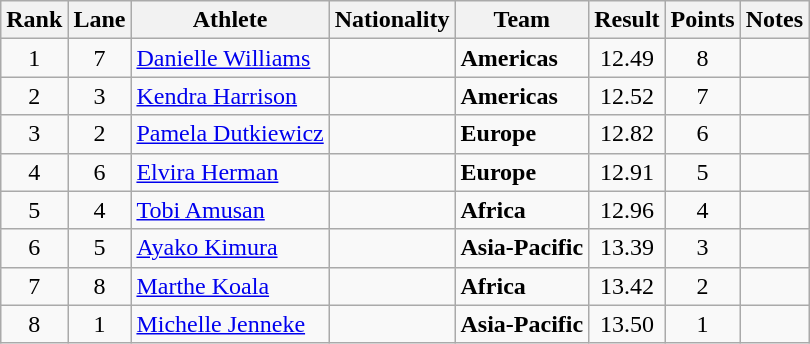<table class="wikitable sortable" style="text-align:center">
<tr>
<th>Rank</th>
<th>Lane</th>
<th>Athlete</th>
<th>Nationality</th>
<th>Team</th>
<th>Result</th>
<th>Points</th>
<th>Notes</th>
</tr>
<tr>
<td>1</td>
<td>7</td>
<td align="left"><a href='#'>Danielle Williams</a></td>
<td align=left></td>
<td align=left><strong>Americas</strong></td>
<td>12.49</td>
<td>8</td>
<td></td>
</tr>
<tr>
<td>2</td>
<td>3</td>
<td align="left"><a href='#'>Kendra Harrison</a></td>
<td align=left></td>
<td align=left><strong>Americas</strong></td>
<td>12.52</td>
<td>7</td>
<td></td>
</tr>
<tr>
<td>3</td>
<td>2</td>
<td align="left"><a href='#'>Pamela Dutkiewicz</a></td>
<td align=left></td>
<td align=left><strong>Europe</strong></td>
<td>12.82</td>
<td>6</td>
<td></td>
</tr>
<tr>
<td>4</td>
<td>6</td>
<td align="left"><a href='#'>Elvira Herman</a></td>
<td align=left></td>
<td align=left><strong>Europe</strong></td>
<td>12.91</td>
<td>5</td>
<td></td>
</tr>
<tr>
<td>5</td>
<td>4</td>
<td align="left"><a href='#'>Tobi Amusan</a></td>
<td align=left></td>
<td align=left><strong>Africa</strong></td>
<td>12.96</td>
<td>4</td>
<td></td>
</tr>
<tr>
<td>6</td>
<td>5</td>
<td align="left"><a href='#'>Ayako Kimura</a></td>
<td align=left></td>
<td align=left><strong>Asia-Pacific</strong></td>
<td>13.39</td>
<td>3</td>
<td></td>
</tr>
<tr>
<td>7</td>
<td>8</td>
<td align="left"><a href='#'>Marthe Koala</a></td>
<td align=left></td>
<td align=left><strong>Africa</strong></td>
<td>13.42</td>
<td>2</td>
<td></td>
</tr>
<tr>
<td>8</td>
<td>1</td>
<td align="left"><a href='#'>Michelle Jenneke</a></td>
<td align=left></td>
<td align=left><strong>Asia-Pacific</strong></td>
<td>13.50</td>
<td>1</td>
<td></td>
</tr>
</table>
